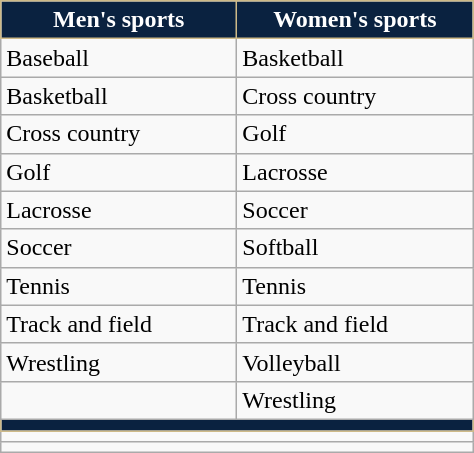<table class="wikitable"; style= "text-align: ">
<tr>
<th width= 150px style="background:#0A2240; color:white; border:1px solid #CEBA88">Men's sports</th>
<th width= 150px style="background:#0A2240; color:white; border:1px solid #CEBA88">Women's sports</th>
</tr>
<tr>
<td>Baseball</td>
<td>Basketball</td>
</tr>
<tr>
<td>Basketball</td>
<td>Cross country</td>
</tr>
<tr>
<td>Cross country</td>
<td>Golf</td>
</tr>
<tr>
<td>Golf</td>
<td>Lacrosse</td>
</tr>
<tr>
<td>Lacrosse</td>
<td>Soccer</td>
</tr>
<tr>
<td>Soccer</td>
<td>Softball</td>
</tr>
<tr>
<td>Tennis</td>
<td>Tennis</td>
</tr>
<tr>
<td>Track and field</td>
<td>Track and field</td>
</tr>
<tr>
<td>Wrestling</td>
<td>Volleyball</td>
</tr>
<tr>
<td></td>
<td>Wrestling</td>
</tr>
<tr>
<th colspan=2 style="background:#0A2240; color:white; border:1px solid #CEBA88"></th>
</tr>
<tr>
<td colspan=2></td>
</tr>
<tr>
<td colspan=2></td>
</tr>
</table>
